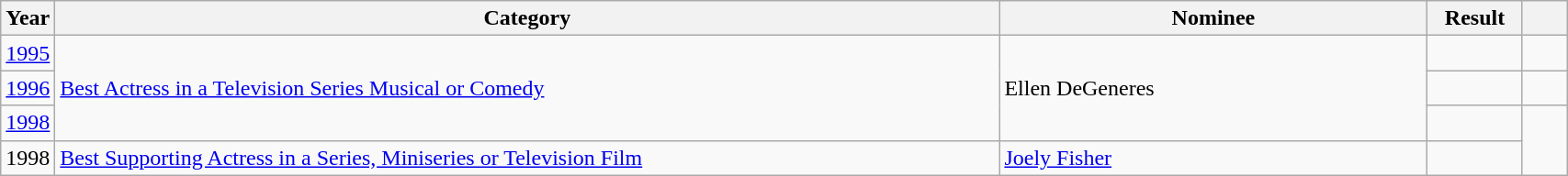<table class="wikitable" width=90%>
<tr>
<th scope="col">Year</th>
<th width="800" scope="col">Category</th>
<th width="350" scope="col">Nominee</th>
<th width="65" scope="col">Result</th>
<th width="30" scope="col"></th>
</tr>
<tr>
<td><a href='#'>1995</a></td>
<td scope="row" rowspan="3"><a href='#'>Best Actress in a Television Series Musical or Comedy</a></td>
<td rowspan="3">Ellen DeGeneres</td>
<td></td>
<td style="text-align:center;"></td>
</tr>
<tr>
<td><a href='#'>1996</a></td>
<td></td>
<td style="text-align:center;"></td>
</tr>
<tr>
<td><a href='#'>1998</a></td>
<td></td>
<td style="text-align:center;" rowspan="2"></td>
</tr>
<tr>
<td>1998</td>
<td scope="row"><a href='#'>Best Supporting Actress in a Series, Miniseries or Television Film</a></td>
<td><a href='#'>Joely Fisher</a></td>
<td></td>
</tr>
</table>
